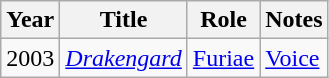<table class="wikitable sortable">
<tr>
<th>Year</th>
<th>Title</th>
<th>Role</th>
<th>Notes</th>
</tr>
<tr>
<td>2003</td>
<td><em><a href='#'>Drakengard</a></em></td>
<td><a href='#'>Furiae</a></td>
<td><a href='#'>Voice</a></td>
</tr>
</table>
